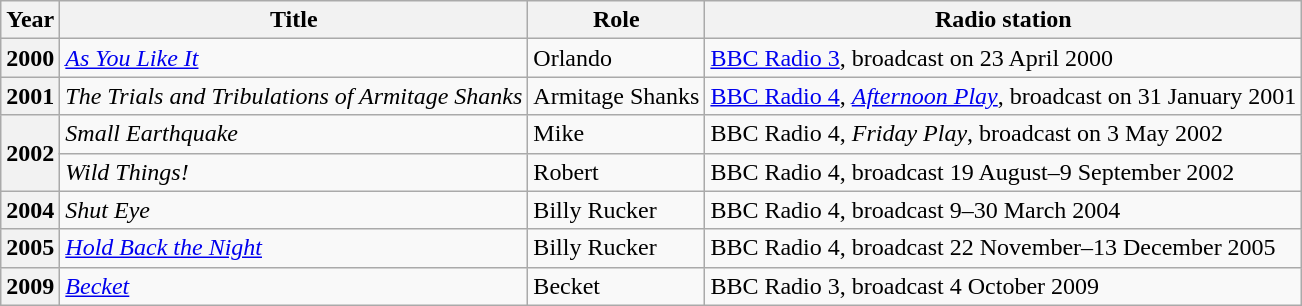<table class="wikitable plainrowheaders sortable">
<tr>
<th scope=col>Year</th>
<th scope=col>Title</th>
<th scope=col>Role</th>
<th scope=col class=unsortable>Radio station</th>
</tr>
<tr>
<th scope=row>2000</th>
<td><em><a href='#'>As You Like It</a></em></td>
<td>Orlando</td>
<td><a href='#'>BBC Radio 3</a>, broadcast on 23 April 2000</td>
</tr>
<tr>
<th scope=row>2001</th>
<td><em>The Trials and Tribulations of Armitage Shanks</em></td>
<td>Armitage Shanks</td>
<td><a href='#'>BBC Radio 4</a>, <em><a href='#'>Afternoon Play</a></em>, broadcast on 31 January 2001</td>
</tr>
<tr>
<th rowspan="2" scope="row">2002</th>
<td><em>Small Earthquake</em></td>
<td>Mike</td>
<td>BBC Radio 4, <em>Friday Play</em>, broadcast on 3 May 2002</td>
</tr>
<tr>
<td><em>Wild Things!</em></td>
<td>Robert</td>
<td>BBC Radio 4, broadcast 19 August–9 September 2002</td>
</tr>
<tr>
<th scope=row>2004</th>
<td><em>Shut Eye</em></td>
<td>Billy Rucker</td>
<td>BBC Radio 4, broadcast 9–30 March 2004</td>
</tr>
<tr>
<th scope=row>2005</th>
<td><em><a href='#'>Hold Back the Night</a></em></td>
<td>Billy Rucker</td>
<td>BBC Radio 4, broadcast 22 November–13 December 2005</td>
</tr>
<tr>
<th scope=row>2009</th>
<td><em><a href='#'>Becket</a></em></td>
<td>Becket</td>
<td>BBC Radio 3, broadcast 4 October 2009</td>
</tr>
</table>
